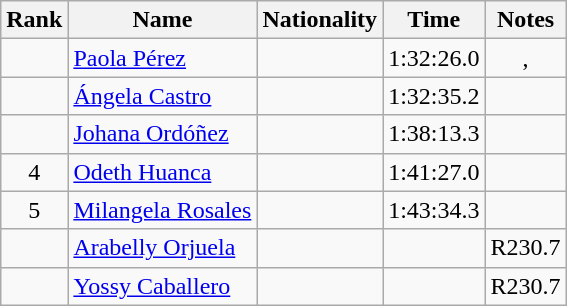<table class="wikitable sortable" style="text-align:center">
<tr>
<th>Rank</th>
<th>Name</th>
<th>Nationality</th>
<th>Time</th>
<th>Notes</th>
</tr>
<tr>
<td></td>
<td align=left><a href='#'>Paola Pérez</a></td>
<td align=left></td>
<td>1:32:26.0</td>
<td><strong></strong>, <strong></strong></td>
</tr>
<tr>
<td></td>
<td align=left><a href='#'>Ángela Castro</a></td>
<td align=left></td>
<td>1:32:35.2</td>
<td></td>
</tr>
<tr>
<td></td>
<td align=left><a href='#'>Johana Ordóñez</a></td>
<td align=left></td>
<td>1:38:13.3</td>
<td></td>
</tr>
<tr>
<td>4</td>
<td align=left><a href='#'>Odeth Huanca</a></td>
<td align=left></td>
<td>1:41:27.0</td>
<td></td>
</tr>
<tr>
<td>5</td>
<td align=left><a href='#'>Milangela Rosales</a></td>
<td align=left></td>
<td>1:43:34.3</td>
<td></td>
</tr>
<tr>
<td></td>
<td align=left><a href='#'>Arabelly Orjuela</a></td>
<td align=left></td>
<td></td>
<td>R230.7</td>
</tr>
<tr>
<td></td>
<td align=left><a href='#'>Yossy Caballero</a></td>
<td align=left></td>
<td></td>
<td>R230.7</td>
</tr>
</table>
